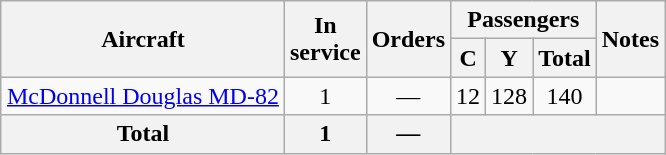<table class="wikitable" style="margin:0.5em auto; text-align:center">
<tr>
<th rowspan=2>Aircraft</th>
<th rowspan=2>In <br> service</th>
<th rowspan=2>Orders</th>
<th colspan=3>Passengers</th>
<th rowspan=2>Notes</th>
</tr>
<tr>
<th><abbr>C</abbr></th>
<th><abbr>Y</abbr></th>
<th>Total</th>
</tr>
<tr>
<td><a href='#'>McDonnell Douglas MD-82</a></td>
<td>1</td>
<td>—</td>
<td>12</td>
<td>128</td>
<td>140</td>
<td></td>
</tr>
<tr>
<th>Total</th>
<th>1</th>
<th>—</th>
<th colspan=4></th>
</tr>
</table>
